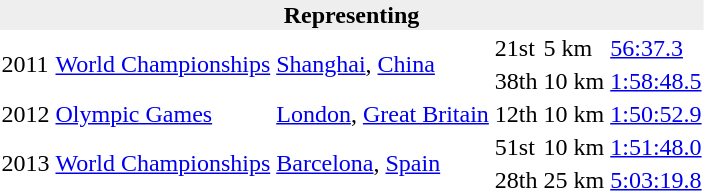<table>
<tr>
<th bgcolor="#eeeeee" colspan="6">Representing </th>
</tr>
<tr>
<td rowspan=2>2011</td>
<td rowspan=2><a href='#'>World Championships</a></td>
<td rowspan=2 align=left> <a href='#'>Shanghai</a>, <a href='#'>China</a></td>
<td>21st</td>
<td>5 km</td>
<td><a href='#'>56:37.3</a></td>
</tr>
<tr>
<td>38th</td>
<td>10 km</td>
<td><a href='#'>1:58:48.5</a></td>
</tr>
<tr>
<td>2012</td>
<td><a href='#'>Olympic Games</a></td>
<td align=left> <a href='#'>London</a>, <a href='#'>Great Britain</a></td>
<td>12th</td>
<td>10 km</td>
<td><a href='#'>1:50:52.9</a></td>
</tr>
<tr>
<td rowspan=2>2013</td>
<td rowspan=2><a href='#'>World Championships</a></td>
<td rowspan=2 align=left> <a href='#'>Barcelona</a>, <a href='#'>Spain</a></td>
<td>51st</td>
<td>10 km</td>
<td><a href='#'>1:51:48.0</a></td>
</tr>
<tr>
<td>28th</td>
<td>25 km</td>
<td><a href='#'>5:03:19.8</a></td>
</tr>
</table>
